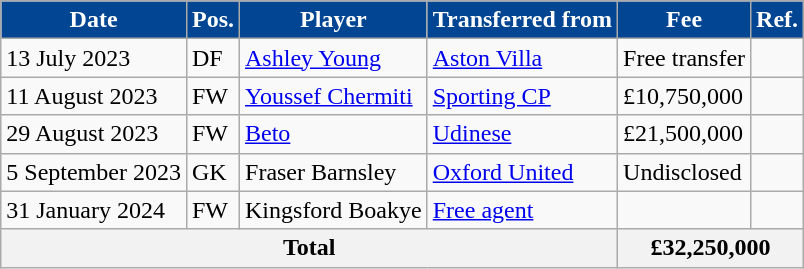<table class="wikitable plainrowheaders sortable">
<tr>
<th style="background:#014593; color:white;">Date</th>
<th style="background:#014593; color:white;">Pos.</th>
<th style="background:#014593; color:white;">Player</th>
<th style="background:#014593; color:white;">Transferred from</th>
<th style="background:#014593; color:white;">Fee</th>
<th style="background:#014593; color:white;">Ref.</th>
</tr>
<tr>
<td>13 July 2023</td>
<td>DF</td>
<td> <a href='#'>Ashley Young</a></td>
<td> <a href='#'>Aston Villa</a></td>
<td>Free transfer</td>
<td></td>
</tr>
<tr>
<td>11 August 2023</td>
<td>FW</td>
<td> <a href='#'>Youssef Chermiti</a></td>
<td> <a href='#'>Sporting CP</a></td>
<td>£10,750,000</td>
<td></td>
</tr>
<tr>
<td>29 August 2023</td>
<td>FW</td>
<td> <a href='#'>Beto</a></td>
<td> <a href='#'>Udinese</a></td>
<td>£21,500,000</td>
<td></td>
</tr>
<tr>
<td>5 September 2023</td>
<td>GK</td>
<td> Fraser Barnsley</td>
<td> <a href='#'>Oxford United</a></td>
<td>Undisclosed</td>
<td></td>
</tr>
<tr>
<td>31 January 2024</td>
<td>FW</td>
<td> Kingsford Boakye</td>
<td> <a href='#'>Free agent</a></td>
<td></td>
<td></td>
</tr>
<tr>
<th colspan="4">Total</th>
<th colspan="3">£32,250,000</th>
</tr>
</table>
